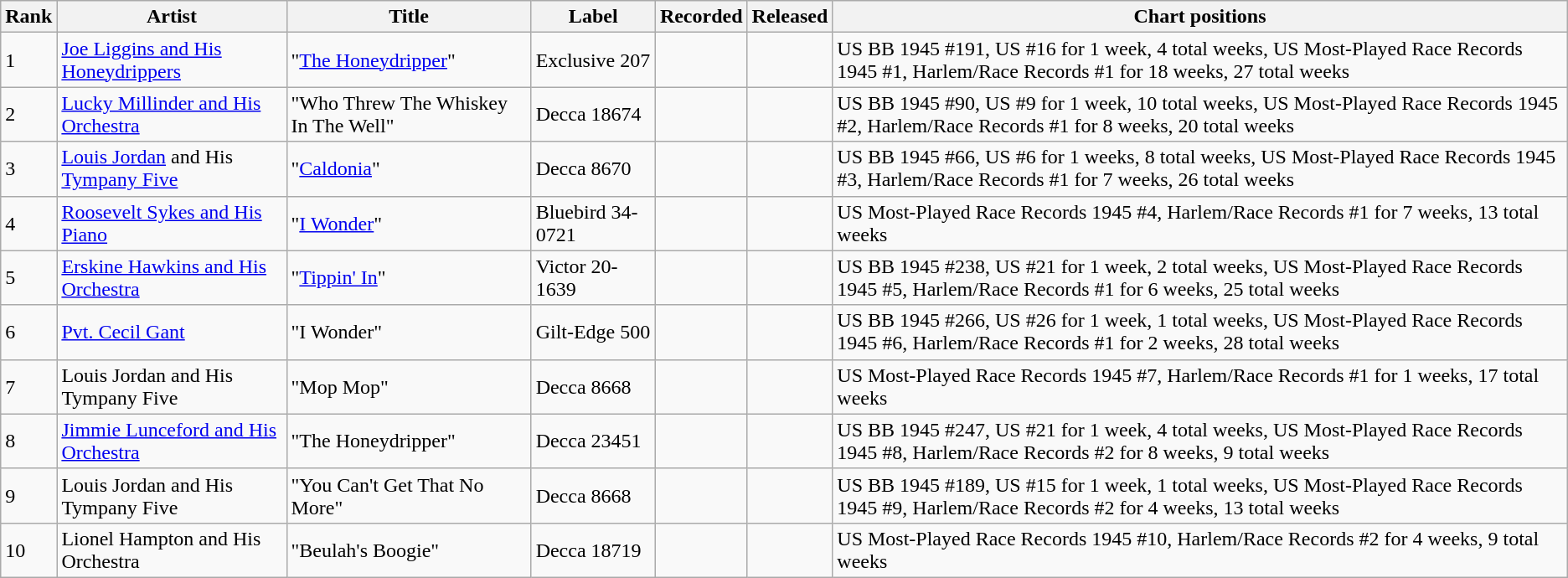<table class="wikitable">
<tr>
<th>Rank</th>
<th>Artist</th>
<th>Title</th>
<th>Label</th>
<th>Recorded</th>
<th>Released</th>
<th>Chart positions</th>
</tr>
<tr>
<td>1</td>
<td><a href='#'>Joe Liggins and His Honeydrippers</a></td>
<td>"<a href='#'>The Honeydripper</a>"</td>
<td>Exclusive 207</td>
<td></td>
<td></td>
<td>US BB 1945 #191, US #16 for 1 week, 4 total weeks, US Most-Played Race Records 1945 #1, Harlem/Race Records #1 for 18 weeks, 27 total weeks</td>
</tr>
<tr>
<td>2</td>
<td><a href='#'>Lucky Millinder and His Orchestra</a></td>
<td>"Who Threw The Whiskey In The Well"</td>
<td>Decca 18674</td>
<td></td>
<td></td>
<td>US BB 1945 #90, US #9 for 1 week, 10 total weeks, US Most-Played Race Records 1945 #2, Harlem/Race Records #1 for 8 weeks, 20 total weeks</td>
</tr>
<tr>
<td>3</td>
<td><a href='#'>Louis Jordan</a> and His <a href='#'>Tympany Five</a></td>
<td>"<a href='#'>Caldonia</a>"</td>
<td>Decca 8670</td>
<td></td>
<td></td>
<td>US BB 1945 #66, US #6 for 1 weeks, 8 total weeks, US Most-Played Race Records 1945 #3, Harlem/Race Records #1 for 7 weeks, 26 total weeks</td>
</tr>
<tr>
<td>4</td>
<td><a href='#'>Roosevelt Sykes and His Piano</a></td>
<td>"<a href='#'>I Wonder</a>"</td>
<td>Bluebird 34-0721</td>
<td></td>
<td></td>
<td>US Most-Played Race Records 1945 #4, Harlem/Race Records #1 for 7 weeks, 13 total weeks</td>
</tr>
<tr>
<td>5</td>
<td><a href='#'>Erskine Hawkins and His Orchestra</a></td>
<td>"<a href='#'>Tippin' In</a>"</td>
<td>Victor 20-1639</td>
<td></td>
<td></td>
<td>US BB 1945 #238, US #21 for 1 week, 2 total weeks, US Most-Played Race Records 1945 #5, Harlem/Race Records #1 for 6 weeks, 25 total weeks</td>
</tr>
<tr>
<td>6</td>
<td><a href='#'>Pvt. Cecil Gant</a></td>
<td>"I Wonder"</td>
<td>Gilt-Edge 500</td>
<td></td>
<td></td>
<td>US BB 1945 #266, US #26 for 1 week, 1 total weeks, US Most-Played Race Records 1945 #6, Harlem/Race Records #1 for 2 weeks, 28 total weeks</td>
</tr>
<tr>
<td>7</td>
<td>Louis Jordan and His Tympany Five</td>
<td>"Mop Mop"</td>
<td>Decca 8668</td>
<td></td>
<td></td>
<td>US Most-Played Race Records 1945 #7, Harlem/Race Records #1 for 1 weeks, 17 total weeks</td>
</tr>
<tr>
<td>8</td>
<td><a href='#'>Jimmie Lunceford and His Orchestra</a></td>
<td>"The Honeydripper"</td>
<td>Decca 23451</td>
<td></td>
<td></td>
<td>US BB 1945 #247, US #21 for 1 week, 4 total weeks, US Most-Played Race Records 1945 #8, Harlem/Race Records #2 for 8 weeks, 9 total weeks</td>
</tr>
<tr>
<td>9</td>
<td>Louis Jordan and His Tympany Five</td>
<td>"You Can't Get That No More"</td>
<td>Decca 8668</td>
<td></td>
<td></td>
<td>US BB 1945 #189, US #15 for 1 week, 1 total weeks, US Most-Played Race Records 1945 #9, Harlem/Race Records #2 for 4 weeks, 13 total weeks</td>
</tr>
<tr>
<td>10</td>
<td>Lionel Hampton and His Orchestra</td>
<td>"Beulah's Boogie"</td>
<td>Decca 18719</td>
<td></td>
<td></td>
<td>US Most-Played Race Records 1945 #10, Harlem/Race Records #2 for 4 weeks, 9 total weeks</td>
</tr>
</table>
